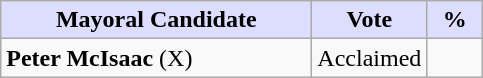<table class="wikitable">
<tr>
<th style="background:#ddf; width:200px;">Mayoral Candidate</th>
<th style="background:#ddf; width:50px;">Vote</th>
<th style="background:#ddf; width:30px;">%</th>
</tr>
<tr>
<td><strong>Peter McIsaac</strong> (X)</td>
<td colspan+2">Acclaimed</td>
</tr>
</table>
